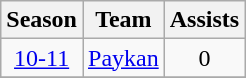<table class="wikitable" style="text-align: center;">
<tr>
<th>Season</th>
<th>Team</th>
<th>Assists</th>
</tr>
<tr>
<td><a href='#'>10-11</a></td>
<td align="left"><a href='#'>Paykan</a></td>
<td>0</td>
</tr>
<tr>
</tr>
</table>
